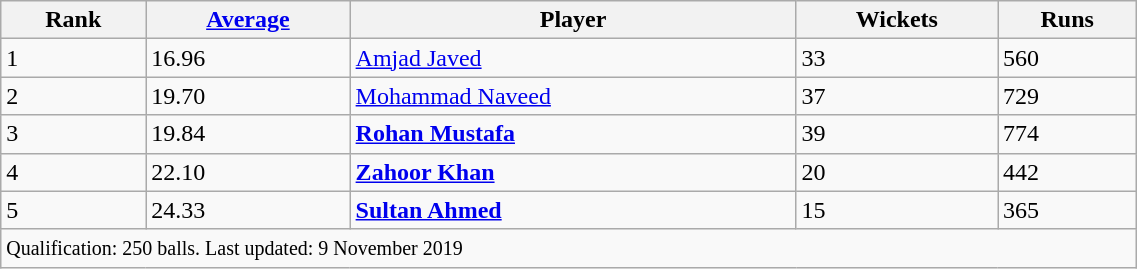<table class="wikitable" style="width:60%;">
<tr>
<th>Rank</th>
<th><a href='#'>Average</a></th>
<th>Player</th>
<th>Wickets</th>
<th>Runs</th>
</tr>
<tr>
<td>1</td>
<td>16.96</td>
<td><a href='#'>Amjad Javed</a></td>
<td>33</td>
<td>560</td>
</tr>
<tr>
<td>2</td>
<td>19.70</td>
<td><a href='#'>Mohammad Naveed</a></td>
<td>37</td>
<td>729</td>
</tr>
<tr>
<td>3</td>
<td>19.84</td>
<td><strong><a href='#'>Rohan Mustafa</a></strong></td>
<td>39</td>
<td>774</td>
</tr>
<tr>
<td>4</td>
<td>22.10</td>
<td><strong><a href='#'>Zahoor Khan</a></strong></td>
<td>20</td>
<td>442</td>
</tr>
<tr>
<td>5</td>
<td>24.33</td>
<td><strong><a href='#'>Sultan Ahmed</a></strong></td>
<td>15</td>
<td>365</td>
</tr>
<tr>
<td colspan=5><small>Qualification: 250 balls. Last updated: 9 November 2019</small></td>
</tr>
</table>
